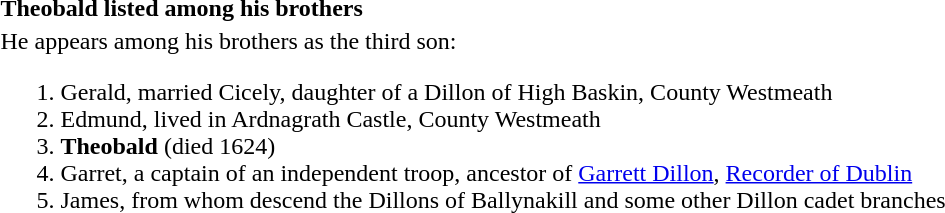<table>
<tr>
<th align="left">Theobald listed among his brothers</th>
</tr>
<tr>
<td>He appears among his brothers as the third son:<br><ol><li>Gerald, married Cicely, daughter of a Dillon of High Baskin, County Westmeath</li><li>Edmund, lived in Ardnagrath Castle, County Westmeath</li><li><strong> Theobald</strong> (died 1624)</li><li>Garret, a captain of an independent troop, ancestor of <a href='#'>Garrett Dillon</a>, <a href='#'>Recorder of Dublin</a></li><li>James, from whom descend the Dillons of Ballynakill and some other Dillon cadet branches</li></ol></td>
</tr>
</table>
